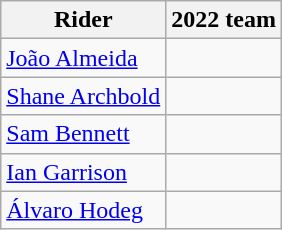<table class="wikitable">
<tr>
<th>Rider</th>
<th>2022 team</th>
</tr>
<tr>
<td><a href='#'>João Almeida</a></td>
<td></td>
</tr>
<tr>
<td><a href='#'>Shane Archbold</a></td>
<td></td>
</tr>
<tr>
<td><a href='#'>Sam Bennett</a></td>
<td></td>
</tr>
<tr>
<td><a href='#'>Ian Garrison</a></td>
<td></td>
</tr>
<tr>
<td><a href='#'>Álvaro Hodeg</a></td>
<td></td>
</tr>
</table>
